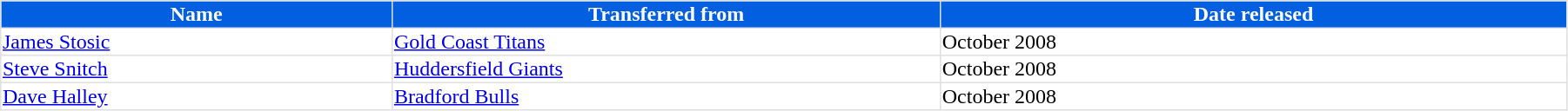<table border="1" width="95%" bordercolor="#FFFFFF" style="border-collapse: collapse; border-color: #E0E0E0;">
<tr style="background:#0260E0; color:white">
<th width=25%>Name</th>
<th width=35%>Transferred from</th>
<th width=45%>Date released</th>
</tr>
<tr>
<td><a href='#'>James Stosic</a></td>
<td><a href='#'>Gold Coast Titans</a></td>
<td>October 2008</td>
</tr>
<tr>
<td><a href='#'>Steve Snitch</a></td>
<td><a href='#'>Huddersfield Giants</a></td>
<td>October 2008</td>
</tr>
<tr>
<td><a href='#'>Dave Halley</a></td>
<td><a href='#'>Bradford Bulls</a></td>
<td>October 2008</td>
</tr>
</table>
